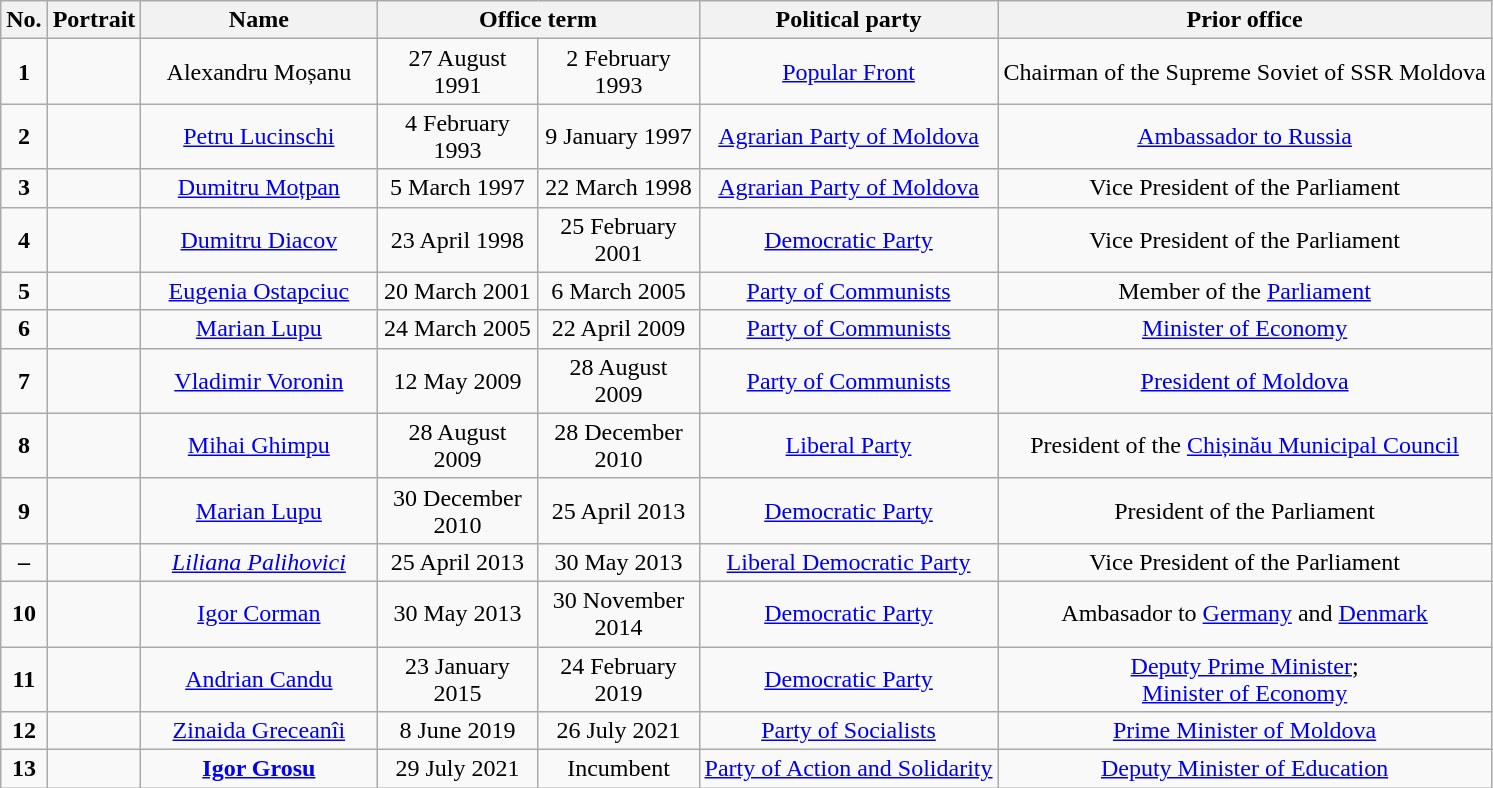<table class="wikitable" style="text-align:center;">
<tr>
<th><strong>No.</strong></th>
<th scope="col">Portrait</th>
<th scope="col">Name<br></th>
<th colspan="2" scope="col">Office term</th>
<th>Political party</th>
<th>Prior office</th>
</tr>
<tr>
<td><strong>1</strong></td>
<td></td>
<td width="150" style="text-align: center;">Alexandru Moșanu<br></td>
<td width="100" style="text-align: center;">27 August 1991</td>
<td width="100" style="text-align: center;">2 February 1993</td>
<td><a href='#'>Popular Front</a></td>
<td>Chairman of the Supreme Soviet of SSR Moldova</td>
</tr>
<tr>
<td><strong>2</strong></td>
<td></td>
<td width="150" style="text-align: center;"><a href='#'>Petru Lucinschi</a><br></td>
<td width="100" style="text-align: center;">4 February 1993</td>
<td width="100" style="text-align: center;">9 January 1997</td>
<td><a href='#'>Agrarian Party of Moldova</a></td>
<td><a href='#'>Ambassador to Russia</a></td>
</tr>
<tr>
<td><strong>3</strong></td>
<td></td>
<td width="150" style="text-align: center;"><a href='#'>Dumitru Moțpan</a><br></td>
<td width="100" style="text-align: center;">5 March 1997</td>
<td width="100" style="text-align: center;">22 March 1998</td>
<td><a href='#'>Agrarian Party of Moldova</a></td>
<td>Vice President of the Parliament</td>
</tr>
<tr>
<td><strong>4</strong></td>
<td></td>
<td width="150" style="text-align: center;"><a href='#'>Dumitru Diacov</a><br></td>
<td width="100" style="text-align: center;">23 April 1998</td>
<td width="100" style="text-align: center;">25 February 2001</td>
<td><a href='#'>Democratic Party</a></td>
<td>Vice President of the Parliament</td>
</tr>
<tr>
<td><strong>5</strong></td>
<td></td>
<td width="150" style="text-align: center;"><a href='#'>Eugenia Ostapciuc</a><br></td>
<td width="100" style="text-align: center;">20 March 2001</td>
<td width="100" style="text-align: center;">6 March 2005</td>
<td><a href='#'>Party of Communists</a></td>
<td>Member of the <a href='#'>Parliament</a></td>
</tr>
<tr>
<td><strong>6</strong></td>
<td></td>
<td width="150" style="text-align: center;"><a href='#'>Marian Lupu</a><br></td>
<td width="100" style="text-align: center;">24 March 2005</td>
<td width="100" style="text-align: center;">22 April 2009</td>
<td><a href='#'>Party of Communists</a></td>
<td><a href='#'>Minister of Economy</a></td>
</tr>
<tr>
<td><strong>7</strong></td>
<td></td>
<td width="150" style="text-align: center;"><a href='#'>Vladimir Voronin</a><br></td>
<td width="100" style="text-align: center;">12 May 2009</td>
<td width="100" style="text-align: center;">28 August 2009</td>
<td><a href='#'>Party of Communists</a></td>
<td><a href='#'>President of Moldova</a></td>
</tr>
<tr>
<td><strong>8</strong></td>
<td></td>
<td width="150" style="text-align: center;"><a href='#'>Mihai Ghimpu</a><br></td>
<td width="100" style="text-align: center;">28 August 2009</td>
<td width="100" style="text-align: center;">28 December 2010</td>
<td><a href='#'>Liberal Party</a></td>
<td>President of the <a href='#'>Chișinău Municipal Council</a></td>
</tr>
<tr>
<td><strong>9</strong></td>
<td></td>
<td width="150" style="text-align: center;"><a href='#'>Marian Lupu</a><br></td>
<td width="100" style="text-align: center;">30 December 2010</td>
<td width="100" style="text-align: center;">25 April 2013</td>
<td><a href='#'>Democratic Party</a></td>
<td>President of the Parliament</td>
</tr>
<tr>
<td><strong>–</strong></td>
<td></td>
<td width="150" style="text-align: center;"><em><a href='#'>Liliana Palihovici</a></em><br></td>
<td width="100" style="text-align: center;">25 April 2013</td>
<td width="100" style="text-align: center;">30 May 2013</td>
<td><a href='#'>Liberal Democratic Party</a></td>
<td>Vice President of the Parliament</td>
</tr>
<tr>
<td><strong>10</strong></td>
<td></td>
<td width="150" style="text-align: center;"><a href='#'>Igor Corman</a><br></td>
<td width="100" style="text-align: center;">30 May 2013</td>
<td width="100" style="text-align: center;">30 November 2014</td>
<td><a href='#'>Democratic Party</a></td>
<td>Ambasador to <a href='#'>Germany</a> and <a href='#'>Denmark</a></td>
</tr>
<tr>
<td><strong>11</strong></td>
<td></td>
<td width="150" style="text-align: center;"><a href='#'>Andrian Candu</a><br></td>
<td width="100" style="text-align: center;">23 January 2015</td>
<td width="100" style="text-align: center;">24 February 2019</td>
<td><a href='#'>Democratic Party</a></td>
<td><a href='#'>Deputy Prime Minister</a>;<br><a href='#'>Minister of Economy</a></td>
</tr>
<tr>
<td><strong>12</strong></td>
<td></td>
<td width="150" style="text-align: center;"><a href='#'>Zinaida Greceanîi</a><br></td>
<td width="100" style="text-align: center;">8 June 2019</td>
<td width="100" style="text-align: center;">26 July 2021</td>
<td><a href='#'>Party of Socialists</a></td>
<td><a href='#'>Prime Minister of Moldova</a></td>
</tr>
<tr>
<td><strong>13</strong></td>
<td></td>
<td width="150" style="text-align: center;"><strong><a href='#'>Igor Grosu</a></strong><br></td>
<td width="100" style="text-align: center;">29 July 2021</td>
<td width="100" style="text-align: center;">Incumbent</td>
<td><a href='#'>Party of Action and Solidarity</a></td>
<td><a href='#'>Deputy Minister of Education</a></td>
</tr>
</table>
